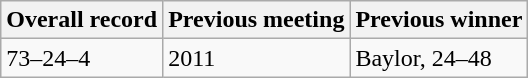<table class="wikitable">
<tr>
<th>Overall record</th>
<th>Previous meeting</th>
<th>Previous winner</th>
</tr>
<tr>
<td>73–24–4</td>
<td>2011</td>
<td>Baylor, 24–48</td>
</tr>
</table>
